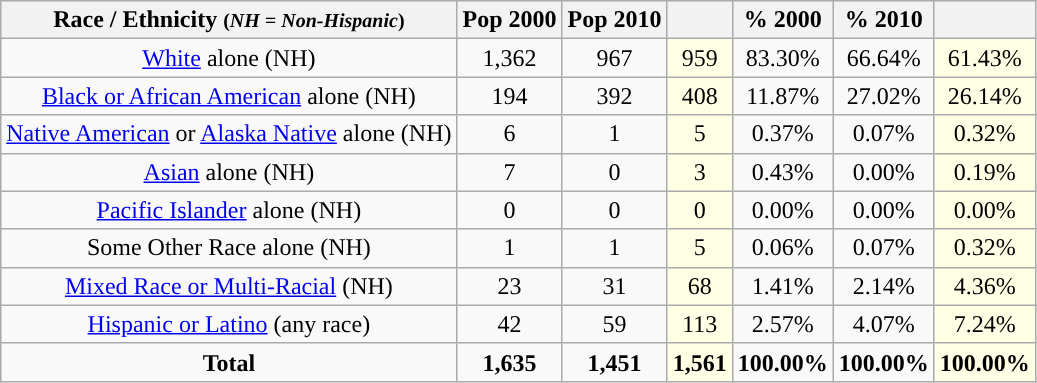<table class="wikitable" style="text-align:center;">
<tr>
<th>Race / Ethnicity <small>(<em>NH = Non-Hispanic</em>)</small></th>
<th>Pop 2000</th>
<th>Pop 2010</th>
<th></th>
<th>% 2000</th>
<th>% 2010</th>
<th></th>
</tr>
<tr>
<td><a href='#'>White</a> alone (NH)</td>
<td>1,362</td>
<td>967</td>
<td style='background: #ffffe6;'>959</td>
<td>83.30%</td>
<td>66.64%</td>
<td style='background: #ffffe6;'>61.43%</td>
</tr>
<tr>
<td><a href='#'>Black or African American</a> alone (NH)</td>
<td>194</td>
<td>392</td>
<td style='background: #ffffe6;'>408</td>
<td>11.87%</td>
<td>27.02%</td>
<td style='background: #ffffe6;'>26.14%</td>
</tr>
<tr>
<td><a href='#'>Native American</a> or <a href='#'>Alaska Native</a> alone (NH)</td>
<td>6</td>
<td>1</td>
<td style='background: #ffffe6;'>5</td>
<td>0.37%</td>
<td>0.07%</td>
<td style='background: #ffffe6;'>0.32%</td>
</tr>
<tr>
<td><a href='#'>Asian</a> alone (NH)</td>
<td>7</td>
<td>0</td>
<td style='background: #ffffe6;'>3</td>
<td>0.43%</td>
<td>0.00%</td>
<td style='background: #ffffe6;'>0.19%</td>
</tr>
<tr>
<td><a href='#'>Pacific Islander</a> alone (NH)</td>
<td>0</td>
<td>0</td>
<td style='background: #ffffe6;'>0</td>
<td>0.00%</td>
<td>0.00%</td>
<td style='background: #ffffe6;'>0.00%</td>
</tr>
<tr>
<td>Some Other Race alone (NH)</td>
<td>1</td>
<td>1</td>
<td style='background: #ffffe6;'>5</td>
<td>0.06%</td>
<td>0.07%</td>
<td style='background: #ffffe6;'>0.32%</td>
</tr>
<tr>
<td><a href='#'>Mixed Race or Multi-Racial</a> (NH)</td>
<td>23</td>
<td>31</td>
<td style='background: #ffffe6;'>68</td>
<td>1.41%</td>
<td>2.14%</td>
<td style='background: #ffffe6;'>4.36%</td>
</tr>
<tr>
<td><a href='#'>Hispanic or Latino</a> (any race)</td>
<td>42</td>
<td>59</td>
<td style='background: #ffffe6;'>113</td>
<td>2.57%</td>
<td>4.07%</td>
<td style='background: #ffffe6;'>7.24%</td>
</tr>
<tr>
<td><strong>Total</strong></td>
<td><strong>1,635</strong></td>
<td><strong>1,451</strong></td>
<td style='background: #ffffe6;'><strong>1,561</strong></td>
<td><strong>100.00%</strong></td>
<td><strong>100.00%</strong></td>
<td style='background: #ffffe6;'><strong>100.00%</strong></td>
</tr>
</table>
